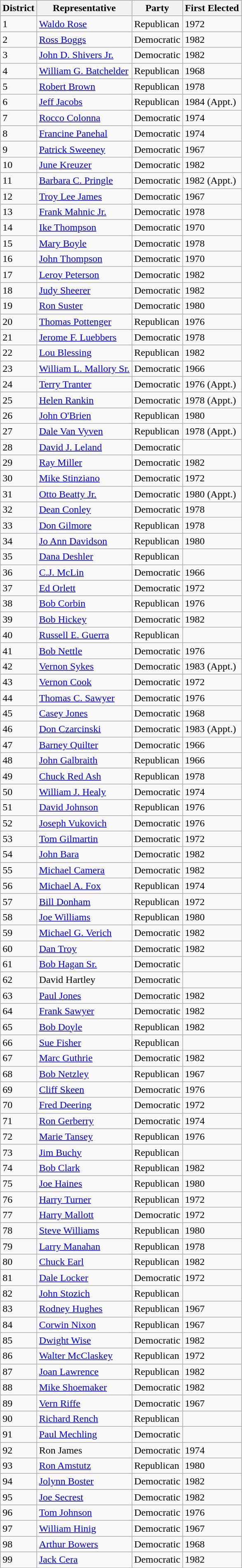<table class="wikitable sortable">
<tr>
<th>District</th>
<th>Representative</th>
<th>Party</th>
<th>First Elected</th>
</tr>
<tr>
<td>1</td>
<td><a href='#'>Waldo Rose</a></td>
<td>Republican</td>
<td>1972</td>
</tr>
<tr>
<td>2</td>
<td><a href='#'>Ross Boggs</a></td>
<td>Democratic</td>
<td>1982</td>
</tr>
<tr>
<td>3</td>
<td><a href='#'>John D. Shivers Jr.</a></td>
<td>Democratic</td>
<td>1982</td>
</tr>
<tr>
<td>4</td>
<td><a href='#'>William G. Batchelder</a></td>
<td>Republican</td>
<td>1968</td>
</tr>
<tr>
<td>5</td>
<td><a href='#'>Robert Brown</a></td>
<td>Republican</td>
<td>1978</td>
</tr>
<tr>
<td>6</td>
<td><a href='#'>Jeff Jacobs</a></td>
<td>Republican</td>
<td>1984 (Appt.)</td>
</tr>
<tr>
<td>7</td>
<td><a href='#'>Rocco Colonna</a></td>
<td>Democratic</td>
<td>1974</td>
</tr>
<tr>
<td>8</td>
<td><a href='#'>Francine Panehal</a></td>
<td>Democratic</td>
<td>1974</td>
</tr>
<tr>
<td>9</td>
<td><a href='#'>Patrick Sweeney</a></td>
<td>Democratic</td>
<td>1967</td>
</tr>
<tr>
<td>10</td>
<td><a href='#'>June Kreuzer</a></td>
<td>Democratic</td>
<td>1982</td>
</tr>
<tr>
<td>11</td>
<td><a href='#'>Barbara C. Pringle</a></td>
<td>Democratic</td>
<td>1982 (Appt.)</td>
</tr>
<tr>
<td>12</td>
<td><a href='#'>Troy Lee James</a></td>
<td>Democratic</td>
<td>1967</td>
</tr>
<tr>
<td>13</td>
<td><a href='#'>Frank Mahnic Jr.</a></td>
<td>Democratic</td>
<td>1978</td>
</tr>
<tr>
<td>14</td>
<td><a href='#'>Ike Thompson</a></td>
<td>Democratic</td>
<td>1970</td>
</tr>
<tr>
<td>15</td>
<td><a href='#'>Mary Boyle</a></td>
<td>Democratic</td>
<td>1978</td>
</tr>
<tr>
<td>16</td>
<td><a href='#'>John Thompson</a></td>
<td>Democratic</td>
<td>1970</td>
</tr>
<tr>
<td>17</td>
<td><a href='#'>Leroy Peterson</a></td>
<td>Democratic</td>
<td>1982</td>
</tr>
<tr>
<td>18</td>
<td><a href='#'>Judy Sheerer</a></td>
<td>Democratic</td>
<td>1982</td>
</tr>
<tr>
<td>19</td>
<td><a href='#'>Ron Suster</a></td>
<td>Democratic</td>
<td>1980</td>
</tr>
<tr>
<td>20</td>
<td><a href='#'>Thomas Pottenger</a></td>
<td>Republican</td>
<td>1976</td>
</tr>
<tr>
<td>21</td>
<td><a href='#'>Jerome F. Luebbers</a></td>
<td>Democratic</td>
<td>1978</td>
</tr>
<tr>
<td>22</td>
<td><a href='#'>Lou Blessing</a></td>
<td>Republican</td>
<td>1982</td>
</tr>
<tr>
<td>23</td>
<td><a href='#'>William L. Mallory Sr.</a></td>
<td>Democratic</td>
<td>1966</td>
</tr>
<tr>
<td>24</td>
<td><a href='#'>Terry Tranter</a></td>
<td>Democratic</td>
<td>1976 (Appt.)</td>
</tr>
<tr>
<td>25</td>
<td><a href='#'>Helen Rankin</a></td>
<td>Democratic</td>
<td>1978 (Appt.)</td>
</tr>
<tr>
<td>26</td>
<td><a href='#'>John O'Brien</a></td>
<td>Republican</td>
<td>1980</td>
</tr>
<tr>
<td>27</td>
<td><a href='#'>Dale Van Vyven</a></td>
<td>Republican</td>
<td>1978 (Appt.)</td>
</tr>
<tr>
<td>28</td>
<td><a href='#'>David J. Leland</a></td>
<td>Democratic</td>
<td></td>
</tr>
<tr>
<td>29</td>
<td><a href='#'>Ray Miller</a></td>
<td>Democratic</td>
<td>1982</td>
</tr>
<tr>
<td>30</td>
<td><a href='#'>Mike Stinziano</a></td>
<td>Democratic</td>
<td>1972</td>
</tr>
<tr>
<td>31</td>
<td><a href='#'>Otto Beatty Jr.</a></td>
<td>Democratic</td>
<td>1980 (Appt.)</td>
</tr>
<tr>
<td>32</td>
<td><a href='#'>Dean Conley</a></td>
<td>Democratic</td>
<td>1978</td>
</tr>
<tr>
<td>33</td>
<td><a href='#'>Don Gilmore</a></td>
<td>Republican</td>
<td>1978</td>
</tr>
<tr>
<td>34</td>
<td><a href='#'>Jo Ann Davidson</a></td>
<td>Republican</td>
<td>1980</td>
</tr>
<tr>
<td>35</td>
<td><a href='#'>Dana Deshler</a></td>
<td>Republican</td>
<td></td>
</tr>
<tr>
<td>36</td>
<td><a href='#'>C.J. McLin</a></td>
<td>Democratic</td>
<td>1966</td>
</tr>
<tr>
<td>37</td>
<td><a href='#'>Ed Orlett</a></td>
<td>Democratic</td>
<td>1972</td>
</tr>
<tr>
<td>38</td>
<td><a href='#'>Bob Corbin</a></td>
<td>Republican</td>
<td>1976</td>
</tr>
<tr>
<td>39</td>
<td><a href='#'>Bob Hickey</a></td>
<td>Democratic</td>
<td>1982</td>
</tr>
<tr>
<td>40</td>
<td><a href='#'>Russell E. Guerra</a></td>
<td>Republican</td>
<td></td>
</tr>
<tr>
<td>41</td>
<td><a href='#'>Bob Nettle</a></td>
<td>Democratic</td>
<td>1976</td>
</tr>
<tr>
<td>42</td>
<td><a href='#'>Vernon Sykes</a></td>
<td>Democratic</td>
<td>1983 (Appt.)</td>
</tr>
<tr>
<td>43</td>
<td><a href='#'>Vernon Cook</a></td>
<td>Democratic</td>
<td>1972</td>
</tr>
<tr>
<td>44</td>
<td><a href='#'>Thomas C. Sawyer</a></td>
<td>Democratic</td>
<td>1976</td>
</tr>
<tr>
<td>45</td>
<td><a href='#'>Casey Jones</a></td>
<td>Democratic</td>
<td>1968</td>
</tr>
<tr>
<td>46</td>
<td><a href='#'>Don Czarcinski</a></td>
<td>Democratic</td>
<td>1983 (Appt.)</td>
</tr>
<tr>
<td>47</td>
<td><a href='#'>Barney Quilter</a></td>
<td>Democratic</td>
<td>1966</td>
</tr>
<tr>
<td>48</td>
<td><a href='#'>John Galbraith</a></td>
<td>Republican</td>
<td>1966</td>
</tr>
<tr>
<td>49</td>
<td><a href='#'>Chuck Red Ash</a></td>
<td>Republican</td>
<td>1978</td>
</tr>
<tr>
<td>50</td>
<td><a href='#'>William J. Healy</a></td>
<td>Democratic</td>
<td>1974</td>
</tr>
<tr>
<td>51</td>
<td><a href='#'>David Johnson</a></td>
<td>Republican</td>
<td>1976</td>
</tr>
<tr>
<td>52</td>
<td><a href='#'>Joseph Vukovich</a></td>
<td>Democratic</td>
<td>1976</td>
</tr>
<tr>
<td>53</td>
<td><a href='#'>Tom Gilmartin</a></td>
<td>Democratic</td>
<td>1972</td>
</tr>
<tr>
<td>54</td>
<td><a href='#'>John Bara</a></td>
<td>Democratic</td>
<td>1982</td>
</tr>
<tr>
<td>55</td>
<td><a href='#'>Michael Camera</a></td>
<td>Democratic</td>
<td>1982</td>
</tr>
<tr>
<td>56</td>
<td><a href='#'>Michael A. Fox</a></td>
<td>Republican</td>
<td>1974</td>
</tr>
<tr>
<td>57</td>
<td><a href='#'>Bill Donham</a></td>
<td>Republican</td>
<td>1972</td>
</tr>
<tr>
<td>58</td>
<td><a href='#'>Joe Williams</a></td>
<td>Republican</td>
<td>1980</td>
</tr>
<tr>
<td>59</td>
<td><a href='#'>Michael G. Verich</a></td>
<td>Democratic</td>
<td>1982</td>
</tr>
<tr>
<td>60</td>
<td><a href='#'>Dan Troy</a></td>
<td>Democratic</td>
<td>1982</td>
</tr>
<tr>
<td>61</td>
<td><a href='#'>Bob Hagan Sr.</a></td>
<td>Democratic</td>
<td></td>
</tr>
<tr>
<td>62</td>
<td>David Hartley</td>
<td>Democratic</td>
<td></td>
</tr>
<tr>
<td>63</td>
<td><a href='#'>Paul Jones</a></td>
<td>Democratic</td>
<td>1982</td>
</tr>
<tr>
<td>64</td>
<td><a href='#'>Frank Sawyer</a></td>
<td>Democratic</td>
<td>1982</td>
</tr>
<tr>
<td>65</td>
<td><a href='#'>Bob Doyle</a></td>
<td>Republican</td>
<td>1982</td>
</tr>
<tr>
<td>66</td>
<td><a href='#'>Sue Fisher</a></td>
<td>Republican</td>
<td></td>
</tr>
<tr>
<td>67</td>
<td><a href='#'>Marc Guthrie</a></td>
<td>Democratic</td>
<td>1982</td>
</tr>
<tr>
<td>68</td>
<td><a href='#'>Bob Netzley</a></td>
<td>Republican</td>
<td>1967</td>
</tr>
<tr>
<td>69</td>
<td><a href='#'>Cliff Skeen</a></td>
<td>Democratic</td>
<td>1976</td>
</tr>
<tr>
<td>70</td>
<td><a href='#'>Fred Deering</a></td>
<td>Democratic</td>
<td>1972</td>
</tr>
<tr>
<td>71</td>
<td><a href='#'>Ron Gerberry</a></td>
<td>Democratic</td>
<td>1974</td>
</tr>
<tr>
<td>72</td>
<td><a href='#'>Marie Tansey</a></td>
<td>Republican</td>
<td>1976</td>
</tr>
<tr>
<td>73</td>
<td><a href='#'>Jim Buchy</a></td>
<td>Republican</td>
<td></td>
</tr>
<tr>
<td>74</td>
<td><a href='#'>Bob Clark</a></td>
<td>Republican</td>
<td>1982</td>
</tr>
<tr>
<td>75</td>
<td><a href='#'>Joe Haines</a></td>
<td>Republican</td>
<td>1980</td>
</tr>
<tr>
<td>76</td>
<td><a href='#'>Harry Turner</a></td>
<td>Republican</td>
<td>1972</td>
</tr>
<tr>
<td>77</td>
<td><a href='#'>Harry Mallott</a></td>
<td>Democratic</td>
<td>1972</td>
</tr>
<tr>
<td>78</td>
<td><a href='#'>Steve Williams</a></td>
<td>Republican</td>
<td>1980</td>
</tr>
<tr>
<td>79</td>
<td><a href='#'>Larry Manahan</a></td>
<td>Republican</td>
<td>1978</td>
</tr>
<tr>
<td>80</td>
<td><a href='#'>Chuck Earl</a></td>
<td>Republican</td>
<td>1982</td>
</tr>
<tr>
<td>81</td>
<td><a href='#'>Dale Locker</a></td>
<td>Democratic</td>
<td>1972</td>
</tr>
<tr>
<td>82</td>
<td><a href='#'>John Stozich</a></td>
<td>Republican</td>
<td></td>
</tr>
<tr>
<td>83</td>
<td><a href='#'>Rodney Hughes</a></td>
<td>Republican</td>
<td>1967</td>
</tr>
<tr>
<td>84</td>
<td><a href='#'>Corwin Nixon</a></td>
<td>Republican</td>
<td>1967</td>
</tr>
<tr>
<td>85</td>
<td><a href='#'>Dwight Wise</a></td>
<td>Democratic</td>
<td>1982</td>
</tr>
<tr>
<td>86</td>
<td><a href='#'>Walter McClaskey</a></td>
<td>Republican</td>
<td>1972</td>
</tr>
<tr>
<td>87</td>
<td><a href='#'>Joan Lawrence</a></td>
<td>Republican</td>
<td>1982</td>
</tr>
<tr>
<td>88</td>
<td><a href='#'>Mike Shoemaker</a></td>
<td>Democratic</td>
<td>1982</td>
</tr>
<tr>
<td>89</td>
<td><a href='#'>Vern Riffe</a></td>
<td>Democratic</td>
<td>1967</td>
</tr>
<tr>
<td>90</td>
<td><a href='#'>Richard Rench</a></td>
<td>Republican</td>
<td></td>
</tr>
<tr>
<td>91</td>
<td><a href='#'>Paul Mechling</a></td>
<td>Democratic</td>
<td></td>
</tr>
<tr>
<td>92</td>
<td>Ron James</td>
<td>Democratic</td>
<td>1974</td>
</tr>
<tr>
<td>93</td>
<td><a href='#'>Ron Amstutz</a></td>
<td>Republican</td>
<td>1980</td>
</tr>
<tr>
<td>94</td>
<td><a href='#'>Jolynn Boster</a></td>
<td>Democratic</td>
<td>1982</td>
</tr>
<tr>
<td>95</td>
<td><a href='#'>Joe Secrest</a></td>
<td>Democratic</td>
<td>1982</td>
</tr>
<tr>
<td>96</td>
<td><a href='#'>Tom Johnson</a></td>
<td>Democratic</td>
<td>1976</td>
</tr>
<tr>
<td>97</td>
<td><a href='#'>William Hinig</a></td>
<td>Democratic</td>
<td>1967</td>
</tr>
<tr>
<td>98</td>
<td><a href='#'>Arthur Bowers</a></td>
<td>Democratic</td>
<td>1968</td>
</tr>
<tr>
<td>99</td>
<td><a href='#'>Jack Cera</a></td>
<td>Democratic</td>
<td>1982</td>
</tr>
</table>
